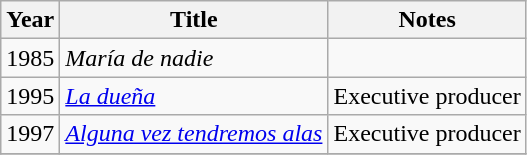<table class="wikitable sortable">
<tr>
<th>Year</th>
<th>Title</th>
<th>Notes</th>
</tr>
<tr>
<td>1985</td>
<td><em>María de nadie</em></td>
<td></td>
</tr>
<tr>
<td>1995</td>
<td><em><a href='#'>La dueña</a></em></td>
<td>Executive producer</td>
</tr>
<tr>
<td>1997</td>
<td><em><a href='#'>Alguna vez tendremos alas</a></em></td>
<td>Executive producer</td>
</tr>
<tr>
</tr>
</table>
